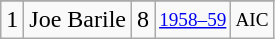<table class="wikitable">
<tr>
</tr>
<tr>
<td>1</td>
<td>Joe Barile</td>
<td>8</td>
<td style="font-size:80%;"><a href='#'>1958–59</a></td>
<td style="font-size:80%;">AIC</td>
</tr>
</table>
